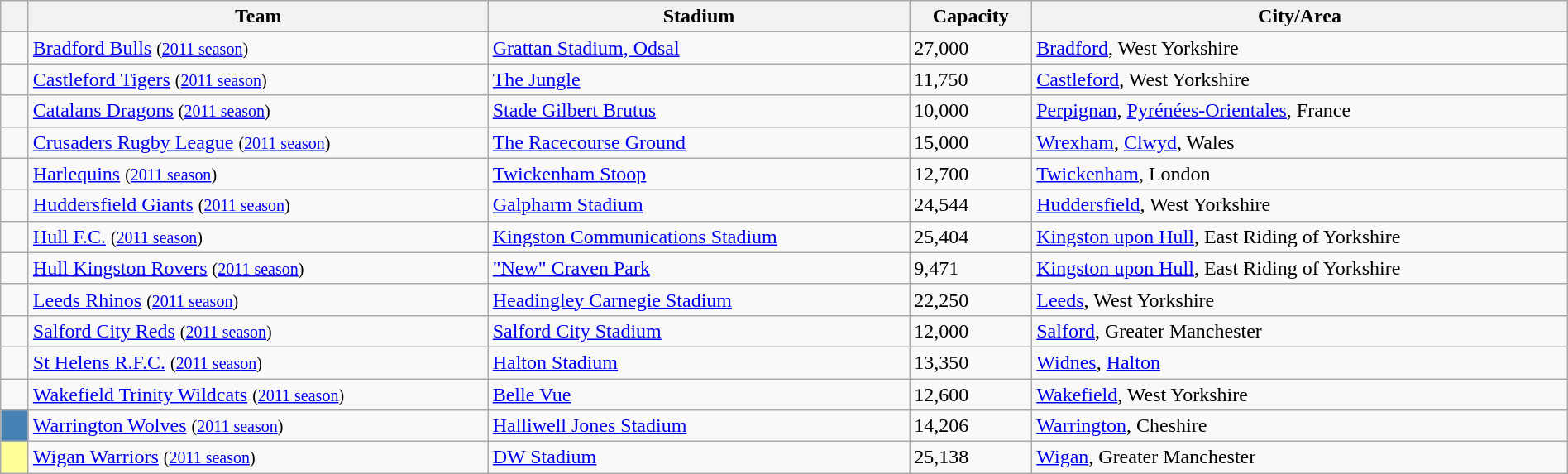<table style="width:100%;" class="wikitable sortable">
<tr>
<th style="width:15px;" class="unsortable"></th>
<th>Team</th>
<th>Stadium</th>
<th>Capacity</th>
<th>City/Area</th>
</tr>
<tr>
<td></td>
<td> <a href='#'>Bradford Bulls</a> <small>(<a href='#'>2011 season</a>)</small></td>
<td><a href='#'>Grattan Stadium, Odsal</a></td>
<td>27,000</td>
<td><a href='#'>Bradford</a>, West Yorkshire</td>
</tr>
<tr>
<td></td>
<td> <a href='#'>Castleford Tigers</a> <small>(<a href='#'>2011 season</a>)</small></td>
<td><a href='#'>The Jungle</a></td>
<td>11,750</td>
<td><a href='#'>Castleford</a>, West Yorkshire</td>
</tr>
<tr>
<td></td>
<td> <a href='#'>Catalans Dragons</a> <small>(<a href='#'>2011 season</a>)</small></td>
<td><a href='#'>Stade Gilbert Brutus</a></td>
<td>10,000</td>
<td><a href='#'>Perpignan</a>, <a href='#'>Pyrénées-Orientales</a>, France</td>
</tr>
<tr>
<td></td>
<td> <a href='#'>Crusaders Rugby League</a> <small>(<a href='#'>2011 season</a>)</small></td>
<td><a href='#'>The Racecourse Ground</a></td>
<td>15,000</td>
<td><a href='#'>Wrexham</a>, <a href='#'>Clwyd</a>, Wales</td>
</tr>
<tr>
<td></td>
<td> <a href='#'>Harlequins</a> <small>(<a href='#'>2011 season</a>)</small></td>
<td><a href='#'>Twickenham Stoop</a></td>
<td>12,700</td>
<td><a href='#'>Twickenham</a>, London</td>
</tr>
<tr>
<td></td>
<td> <a href='#'>Huddersfield Giants</a> <small>(<a href='#'>2011 season</a>)</small></td>
<td><a href='#'>Galpharm Stadium</a></td>
<td>24,544</td>
<td><a href='#'>Huddersfield</a>, West Yorkshire</td>
</tr>
<tr>
<td></td>
<td> <a href='#'>Hull F.C.</a> <small>(<a href='#'>2011 season</a>)</small></td>
<td><a href='#'>Kingston Communications Stadium</a></td>
<td>25,404</td>
<td><a href='#'>Kingston upon Hull</a>, East Riding of Yorkshire</td>
</tr>
<tr>
<td></td>
<td> <a href='#'>Hull Kingston Rovers</a> <small>(<a href='#'>2011 season</a>)</small></td>
<td><a href='#'>"New" Craven Park</a></td>
<td>9,471</td>
<td><a href='#'>Kingston upon Hull</a>, East Riding of Yorkshire</td>
</tr>
<tr>
<td></td>
<td> <a href='#'>Leeds Rhinos</a> <small>(<a href='#'>2011 season</a>)</small></td>
<td><a href='#'>Headingley Carnegie Stadium</a></td>
<td>22,250</td>
<td><a href='#'>Leeds</a>, West Yorkshire</td>
</tr>
<tr>
<td></td>
<td> <a href='#'>Salford City Reds</a> <small>(<a href='#'>2011 season</a>)</small></td>
<td><a href='#'>Salford City Stadium</a></td>
<td>12,000</td>
<td><a href='#'>Salford</a>, Greater Manchester</td>
</tr>
<tr>
<td></td>
<td> <a href='#'>St Helens R.F.C.</a> <small>(<a href='#'>2011 season</a>)</small></td>
<td><a href='#'>Halton Stadium</a></td>
<td>13,350</td>
<td><a href='#'>Widnes</a>, <a href='#'>Halton</a></td>
</tr>
<tr>
<td></td>
<td> <a href='#'>Wakefield Trinity Wildcats</a> <small>(<a href='#'>2011 season</a>)</small></td>
<td><a href='#'>Belle Vue</a></td>
<td>12,600</td>
<td><a href='#'>Wakefield</a>, West Yorkshire</td>
</tr>
<tr>
<td style="background:#4682b4;"></td>
<td> <a href='#'>Warrington Wolves</a> <small>(<a href='#'>2011 season</a>)</small></td>
<td><a href='#'>Halliwell Jones Stadium</a></td>
<td>14,206</td>
<td><a href='#'>Warrington</a>, Cheshire</td>
</tr>
<tr>
<td style="background:#ff9;"></td>
<td> <a href='#'>Wigan Warriors</a> <small>(<a href='#'>2011 season</a>)</small></td>
<td><a href='#'>DW Stadium</a></td>
<td>25,138</td>
<td><a href='#'>Wigan</a>, Greater Manchester</td>
</tr>
</table>
